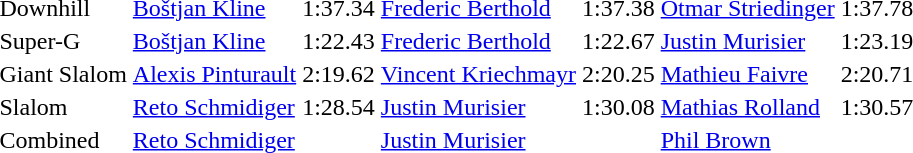<table>
<tr>
<td>Downhill</td>
<td><a href='#'>Boštjan Kline</a><br></td>
<td>1:37.34</td>
<td><a href='#'>Frederic Berthold</a><br></td>
<td>1:37.38</td>
<td><a href='#'>Otmar Striedinger</a><br></td>
<td>1:37.78</td>
</tr>
<tr>
<td>Super-G</td>
<td><a href='#'>Boštjan Kline</a><br></td>
<td>1:22.43</td>
<td><a href='#'>Frederic Berthold</a><br></td>
<td>1:22.67</td>
<td><a href='#'>Justin Murisier</a><br></td>
<td>1:23.19</td>
</tr>
<tr>
<td>Giant Slalom</td>
<td><a href='#'>Alexis Pinturault</a><br></td>
<td>2:19.62</td>
<td><a href='#'>Vincent Kriechmayr</a><br></td>
<td>2:20.25</td>
<td><a href='#'>Mathieu Faivre</a><br></td>
<td>2:20.71</td>
</tr>
<tr>
<td>Slalom</td>
<td><a href='#'>Reto Schmidiger</a><br></td>
<td>1:28.54</td>
<td><a href='#'>Justin Murisier</a><br></td>
<td>1:30.08</td>
<td><a href='#'>Mathias Rolland</a><br></td>
<td>1:30.57</td>
</tr>
<tr>
<td>Combined</td>
<td colspan="2"><a href='#'>Reto Schmidiger</a><br></td>
<td colspan="2"><a href='#'>Justin Murisier</a><br></td>
<td colspan="2"><a href='#'>Phil Brown</a><br></td>
</tr>
</table>
